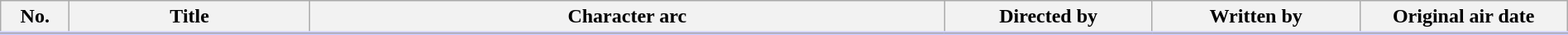<table class="wikitable" style="width:100%; margin:auto; background:#FFF;">
<tr style="border-bottom: 3px solid #CCF;">
<th style="width:3em;">No.</th>
<th>Title</th>
<th>Character arc</th>
<th style="width:10em;">Directed by</th>
<th style="width:10em;">Written by</th>
<th style="width:10em;">Original air date</th>
</tr>
<tr>
</tr>
</table>
